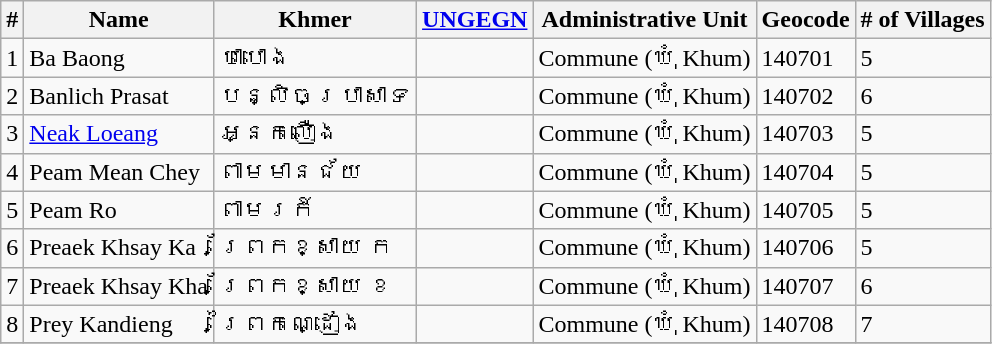<table class="wikitable sortable">
<tr>
<th>#</th>
<th>Name</th>
<th>Khmer</th>
<th><a href='#'>UNGEGN</a></th>
<th>Administrative Unit</th>
<th>Geocode</th>
<th># of Villages</th>
</tr>
<tr>
<td>1</td>
<td>Ba Baong</td>
<td>បាបោង</td>
<td></td>
<td>Commune (ឃុំ Khum)</td>
<td>140701</td>
<td>5</td>
</tr>
<tr>
<td>2</td>
<td>Banlich Prasat</td>
<td>បន្លិចប្រាសាទ</td>
<td></td>
<td>Commune (ឃុំ Khum)</td>
<td>140702</td>
<td>6</td>
</tr>
<tr>
<td>3</td>
<td><a href='#'>Neak Loeang</a></td>
<td>អ្នកលឿង</td>
<td></td>
<td>Commune (ឃុំ Khum)</td>
<td>140703</td>
<td>5</td>
</tr>
<tr>
<td>4</td>
<td>Peam Mean Chey</td>
<td>ពាមមានជ័យ</td>
<td></td>
<td>Commune (ឃុំ Khum)</td>
<td>140704</td>
<td>5</td>
</tr>
<tr>
<td>5</td>
<td>Peam Ro</td>
<td>ពាមរក៍</td>
<td></td>
<td>Commune (ឃុំ Khum)</td>
<td>140705</td>
<td>5</td>
</tr>
<tr>
<td>6</td>
<td>Preaek Khsay Ka</td>
<td>ព្រែកខ្សាយ ក</td>
<td></td>
<td>Commune (ឃុំ Khum)</td>
<td>140706</td>
<td>5</td>
</tr>
<tr>
<td>7</td>
<td>Preaek Khsay Kha</td>
<td>ព្រែកខ្សាយ ខ</td>
<td></td>
<td>Commune (ឃុំ Khum)</td>
<td>140707</td>
<td>6</td>
</tr>
<tr>
<td>8</td>
<td>Prey Kandieng</td>
<td>ព្រៃកណ្ដៀង</td>
<td></td>
<td>Commune (ឃុំ Khum)</td>
<td>140708</td>
<td>7</td>
</tr>
<tr>
</tr>
</table>
